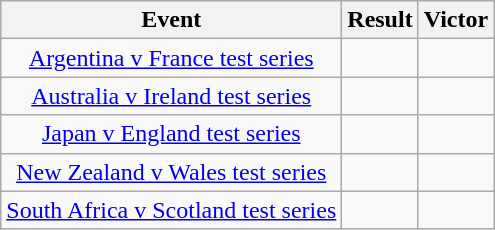<table class="wikitable" style="text-align:center">
<tr>
<th style="width=320">Event</th>
<th style="width=70">Result</th>
<th style="width=100">Victor</th>
</tr>
<tr>
<td><a href='#'>Argentina v France test series</a></td>
<td></td>
<td></td>
</tr>
<tr>
<td><a href='#'>Australia v Ireland test series</a></td>
<td></td>
<td></td>
</tr>
<tr>
<td><a href='#'>Japan v England test series</a></td>
<td></td>
<td></td>
</tr>
<tr>
<td><a href='#'>New Zealand v Wales test series</a></td>
<td></td>
<td></td>
</tr>
<tr>
<td><a href='#'>South Africa v Scotland test series</a></td>
<td></td>
<td></td>
</tr>
</table>
